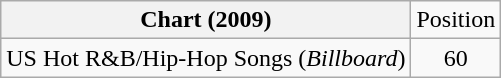<table class="wikitable">
<tr>
<th>Chart (2009)</th>
<td>Position</td>
</tr>
<tr>
<td>US Hot R&B/Hip-Hop Songs (<em>Billboard</em>)</td>
<td style="text-align:center">60</td>
</tr>
</table>
